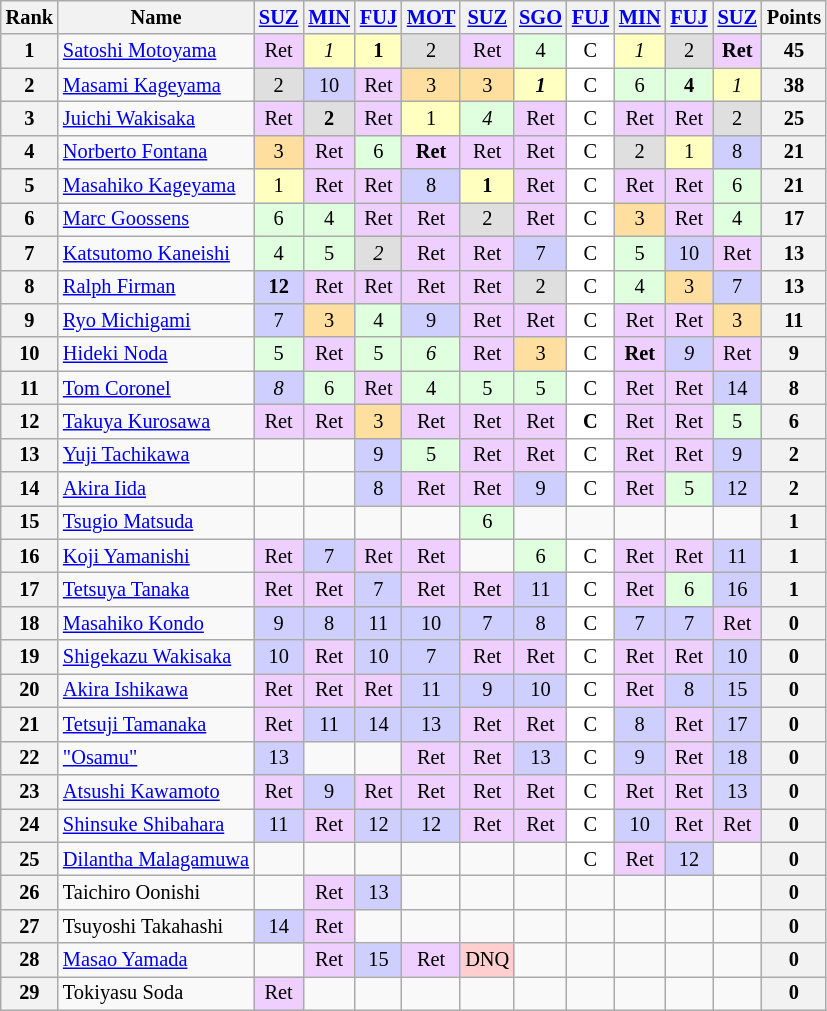<table class="wikitable" style="font-size: 85%; text-align:center">
<tr>
<th>Rank</th>
<th>Name</th>
<th><a href='#'>SUZ</a></th>
<th><a href='#'>MIN</a></th>
<th><a href='#'>FUJ</a></th>
<th><a href='#'>MOT</a></th>
<th><a href='#'>SUZ</a></th>
<th><a href='#'>SGO</a></th>
<th><a href='#'>FUJ</a></th>
<th><a href='#'>MIN</a></th>
<th><a href='#'>FUJ</a></th>
<th><a href='#'>SUZ</a></th>
<th>Points</th>
</tr>
<tr>
<th>1</th>
<td align="left"> <a href='#'>Satoshi Motoyama</a></td>
<td style="background:#EFCFFF;">Ret</td>
<td style="background:#FFFFBF;"><em>1</em></td>
<td style="background:#FFFFBF;"><strong>1</strong></td>
<td style="background:#DFDFDF;">2</td>
<td style="background:#EFCFFF;">Ret</td>
<td style="background:#DFFFDF;">4</td>
<td style="background:#FFFFFF;">C</td>
<td style="background:#FFFFBF;"><em>1</em></td>
<td style="background:#DFDFDF;">2</td>
<td style="background:#EFCFFF;"><strong>Ret</strong></td>
<th>45</th>
</tr>
<tr>
<th>2</th>
<td align="left"> <a href='#'>Masami Kageyama</a></td>
<td style="background:#DFDFDF;">2</td>
<td style="background:#CFCFFF;">10</td>
<td style="background:#EFCFFF;">Ret</td>
<td style="background:#FFDF9F;">3</td>
<td style="background:#FFDF9F;">3</td>
<td style="background:#FFFFBF;"><strong><em>1</em></strong></td>
<td style="background:#FFFFFF;">C</td>
<td style="background:#DFFFDF;">6</td>
<td style="background:#DFFFDF;"><strong>4</strong></td>
<td style="background:#FFFFBF;"><em>1</em></td>
<th>38</th>
</tr>
<tr>
<th>3</th>
<td align="left"> <a href='#'>Juichi Wakisaka</a></td>
<td style="background:#EFCFFF;">Ret</td>
<td style="background:#DFDFDF;"><strong>2</strong></td>
<td style="background:#EFCFFF;">Ret</td>
<td style="background:#FFFFBF;">1</td>
<td style="background:#DFFFDF;"><em>4</em></td>
<td style="background:#EFCFFF;">Ret</td>
<td style="background:#FFFFFF;">C</td>
<td style="background:#EFCFFF;">Ret</td>
<td style="background:#EFCFFF;">Ret</td>
<td style="background:#DFDFDF;">2</td>
<th>25</th>
</tr>
<tr>
<th>4</th>
<td align="left"> <a href='#'>Norberto Fontana</a></td>
<td style="background:#FFDF9F;">3</td>
<td style="background:#EFCFFF;">Ret</td>
<td style="background:#DFFFDF;">6</td>
<td style="background:#EFCFFF;"><strong>Ret</strong></td>
<td style="background:#EFCFFF;">Ret</td>
<td style="background:#EFCFFF;">Ret</td>
<td style="background:#FFFFFF;">C</td>
<td style="background:#DFDFDF;">2</td>
<td style="background:#FFFFBF;">1</td>
<td style="background:#CFCFFF;">8</td>
<th>21</th>
</tr>
<tr>
<th>5</th>
<td align="left"> <a href='#'>Masahiko Kageyama</a></td>
<td style="background:#FFFFBF;">1</td>
<td style="background:#EFCFFF;">Ret</td>
<td style="background:#EFCFFF;">Ret</td>
<td style="background:#CFCFFF;">8</td>
<td style="background:#FFFFBF;"><strong>1</strong></td>
<td style="background:#EFCFFF;">Ret</td>
<td style="background:#FFFFFF;">C</td>
<td style="background:#EFCFFF;">Ret</td>
<td style="background:#EFCFFF;">Ret</td>
<td style="background:#DFFFDF;">6</td>
<th>21</th>
</tr>
<tr>
<th>6</th>
<td align="left"> <a href='#'>Marc Goossens</a></td>
<td style="background:#DFFFDF;">6</td>
<td style="background:#DFFFDF;">4</td>
<td style="background:#EFCFFF;">Ret</td>
<td style="background:#EFCFFF;">Ret</td>
<td style="background:#DFDFDF;">2</td>
<td style="background:#EFCFFF;">Ret</td>
<td style="background:#FFFFFF;">C</td>
<td style="background:#FFDF9F;">3</td>
<td style="background:#EFCFFF;">Ret</td>
<td style="background:#DFFFDF;">4</td>
<th>17</th>
</tr>
<tr>
<th>7</th>
<td align="left"> <a href='#'>Katsutomo Kaneishi</a></td>
<td style="background:#DFFFDF;">4</td>
<td style="background:#DFFFDF;">5</td>
<td style="background:#DFDFDF;"><em>2</em></td>
<td style="background:#EFCFFF;">Ret</td>
<td style="background:#EFCFFF;">Ret</td>
<td style="background:#CFCFFF;">7</td>
<td style="background:#FFFFFF;">C</td>
<td style="background:#DFFFDF;">5</td>
<td style="background:#CFCFFF;">10</td>
<td style="background:#EFCFFF;">Ret</td>
<th>13</th>
</tr>
<tr>
<th>8</th>
<td align="left"> <a href='#'>Ralph Firman</a></td>
<td style="background:#CFCFFF;"><strong>12</strong></td>
<td style="background:#EFCFFF;">Ret</td>
<td style="background:#EFCFFF;">Ret</td>
<td style="background:#EFCFFF;">Ret</td>
<td style="background:#EFCFFF;">Ret</td>
<td style="background:#DFDFDF;">2</td>
<td style="background:#FFFFFF;">C</td>
<td style="background:#DFFFDF;">4</td>
<td style="background:#FFDF9F;">3</td>
<td style="background:#CFCFFF;">7</td>
<th>13</th>
</tr>
<tr>
<th>9</th>
<td align="left"> <a href='#'>Ryo Michigami</a></td>
<td style="background:#CFCFFF;">7</td>
<td style="background:#FFDF9F;">3</td>
<td style="background:#DFFFDF;">4</td>
<td style="background:#CFCFFF;">9</td>
<td style="background:#EFCFFF;">Ret</td>
<td style="background:#EFCFFF;">Ret</td>
<td style="background:#FFFFFF;">C</td>
<td style="background:#EFCFFF;">Ret</td>
<td style="background:#EFCFFF;">Ret</td>
<td style="background:#FFDF9F;">3</td>
<th>11</th>
</tr>
<tr>
<th>10</th>
<td align="left"> <a href='#'>Hideki Noda</a></td>
<td style="background:#DFFFDF;">5</td>
<td style="background:#EFCFFF;">Ret</td>
<td style="background:#DFFFDF;">5</td>
<td style="background:#DFFFDF;"><em>6</em></td>
<td style="background:#EFCFFF;">Ret</td>
<td style="background:#FFDF9F;">3</td>
<td style="background:#FFFFFF;">C</td>
<td style="background:#EFCFFF;"><strong>Ret</strong></td>
<td style="background:#CFCFFF;"><em>9</em></td>
<td style="background:#EFCFFF;">Ret</td>
<th>9</th>
</tr>
<tr>
<th>11</th>
<td align="left"> <a href='#'>Tom Coronel</a></td>
<td style="background:#CFCFFF;"><em>8</em></td>
<td style="background:#DFFFDF;">6</td>
<td style="background:#EFCFFF;">Ret</td>
<td style="background:#DFFFDF;">4</td>
<td style="background:#DFFFDF;">5</td>
<td style="background:#DFFFDF;">5</td>
<td style="background:#FFFFFF;">C</td>
<td style="background:#EFCFFF;">Ret</td>
<td style="background:#EFCFFF;">Ret</td>
<td style="background:#CFCFFF;">14</td>
<th>8</th>
</tr>
<tr>
<th>12</th>
<td align="left"> <a href='#'>Takuya Kurosawa</a></td>
<td style="background:#EFCFFF;">Ret</td>
<td style="background:#EFCFFF;">Ret</td>
<td style="background:#FFDF9F;">3</td>
<td style="background:#EFCFFF;">Ret</td>
<td style="background:#EFCFFF;">Ret</td>
<td style="background:#EFCFFF;">Ret</td>
<td style="background:#FFFFFF;"><strong>C</strong></td>
<td style="background:#EFCFFF;">Ret</td>
<td style="background:#EFCFFF;">Ret</td>
<td style="background:#DFFFDF;">5</td>
<th>6</th>
</tr>
<tr>
<th>13</th>
<td align="left"> <a href='#'>Yuji Tachikawa</a></td>
<td></td>
<td></td>
<td style="background:#CFCFFF;">9</td>
<td style="background:#DFFFDF;">5</td>
<td style="background:#EFCFFF;">Ret</td>
<td style="background:#EFCFFF;">Ret</td>
<td style="background:#FFFFFF;">C</td>
<td style="background:#EFCFFF;">Ret</td>
<td style="background:#EFCFFF;">Ret</td>
<td style="background:#CFCFFF;">9</td>
<th>2</th>
</tr>
<tr>
<th>14</th>
<td align="left"> <a href='#'>Akira Iida</a></td>
<td></td>
<td></td>
<td style="background:#CFCFFF;">8</td>
<td style="background:#EFCFFF;">Ret</td>
<td style="background:#EFCFFF;">Ret</td>
<td style="background:#CFCFFF;">9</td>
<td style="background:#FFFFFF;">C</td>
<td style="background:#EFCFFF;">Ret</td>
<td style="background:#DFFFDF;">5</td>
<td style="background:#CFCFFF;">12</td>
<th>2</th>
</tr>
<tr>
<th>15</th>
<td align="left"> <a href='#'>Tsugio Matsuda</a></td>
<td></td>
<td></td>
<td></td>
<td></td>
<td style="background:#DFFFDF;">6</td>
<td></td>
<td></td>
<td></td>
<td></td>
<td></td>
<th>1</th>
</tr>
<tr>
<th>16</th>
<td align="left"> <a href='#'>Koji Yamanishi</a></td>
<td style="background:#EFCFFF;">Ret</td>
<td style="background:#CFCFFF;">7</td>
<td style="background:#EFCFFF;">Ret</td>
<td style="background:#EFCFFF;">Ret</td>
<td></td>
<td style="background:#DFFFDF;">6</td>
<td style="background:#FFFFFF;">C</td>
<td style="background:#EFCFFF;">Ret</td>
<td style="background:#EFCFFF;">Ret</td>
<td style="background:#CFCFFF;">11</td>
<th>1</th>
</tr>
<tr>
<th>17</th>
<td align="left"> <a href='#'>Tetsuya Tanaka</a></td>
<td style="background:#EFCFFF;">Ret</td>
<td style="background:#EFCFFF;">Ret</td>
<td style="background:#CFCFFF;">7</td>
<td style="background:#EFCFFF;">Ret</td>
<td style="background:#EFCFFF;">Ret</td>
<td style="background:#CFCFFF;">11</td>
<td style="background:#FFFFFF;">C</td>
<td style="background:#EFCFFF;">Ret</td>
<td style="background:#DFFFDF;">6</td>
<td style="background:#CFCFFF;">16</td>
<th>1</th>
</tr>
<tr>
<th>18</th>
<td align="left"> <a href='#'>Masahiko Kondo</a></td>
<td style="background:#CFCFFF;">9</td>
<td style="background:#CFCFFF;">8</td>
<td style="background:#CFCFFF;">11</td>
<td style="background:#CFCFFF;">10</td>
<td style="background:#CFCFFF;">7</td>
<td style="background:#CFCFFF;">8</td>
<td style="background:#FFFFFF;">C</td>
<td style="background:#CFCFFF;">7</td>
<td style="background:#CFCFFF;">7</td>
<td style="background:#EFCFFF;">Ret</td>
<th>0</th>
</tr>
<tr>
<th>19</th>
<td align="left"> <a href='#'>Shigekazu Wakisaka</a></td>
<td style="background:#CFCFFF;">10</td>
<td style="background:#EFCFFF;">Ret</td>
<td style="background:#CFCFFF;">10</td>
<td style="background:#CFCFFF;">7</td>
<td style="background:#EFCFFF;">Ret</td>
<td style="background:#EFCFFF;">Ret</td>
<td style="background:#FFFFFF;">C</td>
<td style="background:#EFCFFF;">Ret</td>
<td style="background:#EFCFFF;">Ret</td>
<td style="background:#CFCFFF;">10</td>
<th>0</th>
</tr>
<tr>
<th>20</th>
<td align="left"> <a href='#'>Akira Ishikawa</a></td>
<td style="background:#EFCFFF;">Ret</td>
<td style="background:#EFCFFF;">Ret</td>
<td style="background:#EFCFFF;">Ret</td>
<td style="background:#CFCFFF;">11</td>
<td style="background:#CFCFFF;">9</td>
<td style="background:#CFCFFF;">10</td>
<td style="background:#FFFFFF;">C</td>
<td style="background:#EFCFFF;">Ret</td>
<td style="background:#CFCFFF;">8</td>
<td style="background:#CFCFFF;">15</td>
<th>0</th>
</tr>
<tr>
<th>21</th>
<td align="left"> <a href='#'>Tetsuji Tamanaka</a></td>
<td style="background:#EFCFFF;">Ret</td>
<td style="background:#CFCFFF;">11</td>
<td style="background:#CFCFFF;">14</td>
<td style="background:#CFCFFF;">13</td>
<td style="background:#EFCFFF;">Ret</td>
<td style="background:#EFCFFF;">Ret</td>
<td style="background:#FFFFFF;">C</td>
<td style="background:#CFCFFF;">8</td>
<td style="background:#EFCFFF;">Ret</td>
<td style="background:#CFCFFF;">17</td>
<th>0</th>
</tr>
<tr>
<th>22</th>
<td align="left"> <a href='#'>"Osamu"</a></td>
<td style="background:#CFCFFF;">13</td>
<td></td>
<td></td>
<td style="background:#EFCFFF;">Ret</td>
<td style="background:#EFCFFF;">Ret</td>
<td style="background:#CFCFFF;">13</td>
<td style="background:#FFFFFF;">C</td>
<td style="background:#CFCFFF;">9</td>
<td style="background:#EFCFFF;">Ret</td>
<td style="background:#CFCFFF;">18</td>
<th>0</th>
</tr>
<tr>
<th>23</th>
<td align="left"> <a href='#'>Atsushi Kawamoto</a></td>
<td style="background:#EFCFFF;">Ret</td>
<td style="background:#CFCFFF;">9</td>
<td style="background:#EFCFFF;">Ret</td>
<td style="background:#EFCFFF;">Ret</td>
<td style="background:#EFCFFF;">Ret</td>
<td style="background:#EFCFFF;">Ret</td>
<td style="background:#FFFFFF;">C</td>
<td style="background:#EFCFFF;">Ret</td>
<td style="background:#EFCFFF;">Ret</td>
<td style="background:#CFCFFF;">13</td>
<th>0</th>
</tr>
<tr>
<th>24</th>
<td align="left"> <a href='#'>Shinsuke Shibahara</a></td>
<td style="background:#CFCFFF;">11</td>
<td style="background:#EFCFFF;">Ret</td>
<td style="background:#CFCFFF;">12</td>
<td style="background:#CFCFFF;">12</td>
<td style="background:#EFCFFF;">Ret</td>
<td style="background:#EFCFFF;">Ret</td>
<td style="background:#FFFFFF;">C</td>
<td style="background:#CFCFFF;">10</td>
<td style="background:#EFCFFF;">Ret</td>
<td style="background:#EFCFFF;">Ret</td>
<th>0</th>
</tr>
<tr>
<th>25</th>
<td align="left"> <a href='#'>Dilantha Malagamuwa</a></td>
<td></td>
<td></td>
<td></td>
<td></td>
<td></td>
<td></td>
<td style="background:#FFFFFF;">C</td>
<td style="background:#EFCFFF;">Ret</td>
<td style="background:#CFCFFF;">12</td>
<td></td>
<th>0</th>
</tr>
<tr>
<th>26</th>
<td align="left"> Taichiro Oonishi</td>
<td></td>
<td style="background:#EFCFFF;">Ret</td>
<td style="background:#CFCFFF;">13</td>
<td></td>
<td></td>
<td></td>
<td></td>
<td></td>
<td></td>
<td></td>
<th>0</th>
</tr>
<tr>
<th>27</th>
<td align="left"> Tsuyoshi Takahashi</td>
<td style="background:#CFCFFF;">14</td>
<td style="background:#EFCFFF;">Ret</td>
<td></td>
<td></td>
<td></td>
<td></td>
<td></td>
<td></td>
<td></td>
<td></td>
<th>0</th>
</tr>
<tr>
<th>28</th>
<td align="left"> <a href='#'>Masao Yamada</a></td>
<td></td>
<td style="background:#EFCFFF;">Ret</td>
<td style="background:#CFCFFF;">15</td>
<td style="background:#EFCFFF;">Ret</td>
<td style="background:#FFCFCF;">DNQ</td>
<td></td>
<td></td>
<td></td>
<td></td>
<td></td>
<th>0</th>
</tr>
<tr>
<th>29</th>
<td align="left"> Tokiyasu Soda</td>
<td style="background:#EFCFFF;">Ret</td>
<td></td>
<td></td>
<td></td>
<td></td>
<td></td>
<td></td>
<td></td>
<td></td>
<td></td>
<th>0</th>
</tr>
</table>
